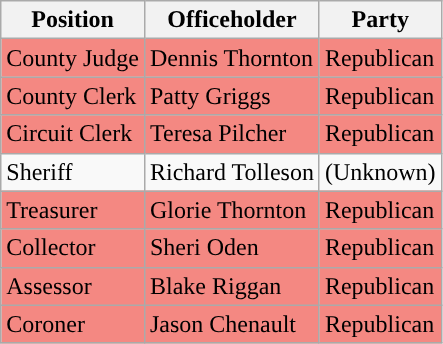<table class="wikitable">
<tr>
<th>Position</th>
<th>Officeholder</th>
<th>Party</th>
</tr>
<tr style="background-color:#F48882;">
<td>County Judge</td>
<td>Dennis Thornton</td>
<td>Republican</td>
</tr>
<tr style="background-color:#F48882;">
<td>County Clerk</td>
<td>Patty Griggs</td>
<td>Republican</td>
</tr>
<tr style="background-color:#F48882;">
<td>Circuit Clerk</td>
<td>Teresa Pilcher</td>
<td>Republican</td>
</tr>
<tr>
<td>Sheriff</td>
<td>Richard Tolleson</td>
<td>(Unknown)</td>
</tr>
<tr style="background-color:#F48882;">
<td>Treasurer</td>
<td>Glorie Thornton</td>
<td>Republican</td>
</tr>
<tr style="background-color:#F48882;">
<td>Collector</td>
<td>Sheri Oden</td>
<td>Republican</td>
</tr>
<tr style="background-color:#F48882;">
<td>Assessor</td>
<td>Blake Riggan</td>
<td>Republican</td>
</tr>
<tr style="background-color:#F48882;">
<td>Coroner</td>
<td>Jason Chenault</td>
<td>Republican</td>
</tr>
</table>
